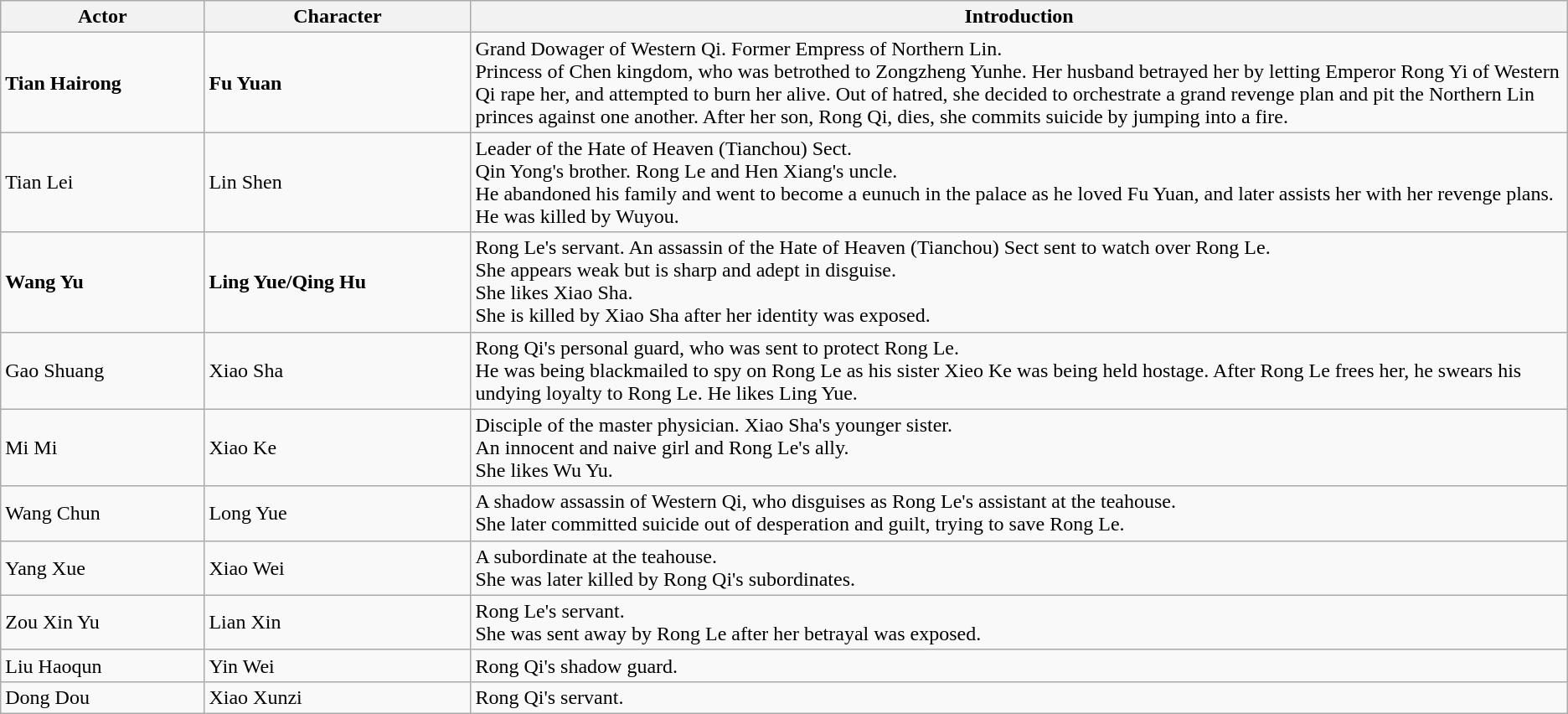<table class="wikitable">
<tr>
<th style="width:13%">Actor</th>
<th style="width:17%">Character</th>
<th>Introduction</th>
</tr>
<tr>
<td><strong>Tian Hairong</strong></td>
<td><strong>  Fu Yuan </strong></td>
<td>Grand Dowager of Western Qi. Former Empress of Northern Lin.<br>Princess of Chen kingdom, who was betrothed to Zongzheng Yunhe. Her husband betrayed her by letting Emperor Rong Yi of Western Qi rape her, and attempted to burn her alive. Out of hatred, she decided to orchestrate a grand revenge plan and pit the Northern Lin princes against one another. After her son, Rong Qi, dies, she commits suicide by jumping into a fire.</td>
</tr>
<tr>
<td>Tian Lei</td>
<td>Lin Shen</td>
<td>Leader of the Hate of Heaven (Tianchou) Sect. <br>Qin Yong's brother. Rong Le and Hen Xiang's uncle.<br> He abandoned his family and went to become a eunuch in the palace as he loved Fu Yuan, and later assists her with her revenge plans. <br> He was killed by Wuyou.</td>
</tr>
<tr>
<td><strong>Wang Yu</strong></td>
<td><strong>Ling Yue/Qing Hu</strong></td>
<td>Rong Le's servant. An assassin of the Hate of Heaven (Tianchou) Sect sent to watch over Rong Le.<br>She appears weak but is sharp and adept in disguise.<br>She likes Xiao Sha.<br>She is killed by Xiao Sha after her identity was exposed.</td>
</tr>
<tr>
<td>Gao Shuang</td>
<td>Xiao Sha</td>
<td>Rong Qi's personal guard, who was sent to protect Rong Le.<br> He was being blackmailed to spy on Rong Le as his sister Xieo Ke was being held hostage. After Rong Le frees her, he swears his undying loyalty to Rong Le. He likes Ling Yue.</td>
</tr>
<tr>
<td>Mi Mi</td>
<td>Xiao Ke</td>
<td>Disciple of the master physician. Xiao Sha's younger sister.<br>An innocent and naive girl and Rong Le's ally. <br>She likes Wu Yu.</td>
</tr>
<tr>
<td>Wang Chun</td>
<td>Long Yue</td>
<td>A shadow assassin of Western Qi, who disguises as Rong Le's assistant at the teahouse.<br>She later committed suicide out of desperation and guilt, trying to save Rong Le.</td>
</tr>
<tr>
<td>Yang Xue</td>
<td>Xiao Wei</td>
<td>A subordinate at the teahouse. <br>She was later killed by Rong Qi's subordinates.</td>
</tr>
<tr>
<td>Zou Xin Yu</td>
<td>Lian Xin</td>
<td>Rong Le's servant.<br>She was sent away by Rong Le after her betrayal was exposed.</td>
</tr>
<tr>
<td>Liu Haoqun</td>
<td>Yin Wei</td>
<td>Rong Qi's shadow guard.</td>
</tr>
<tr>
<td>Dong Dou</td>
<td>Xiao Xunzi</td>
<td>Rong Qi's servant.</td>
</tr>
</table>
